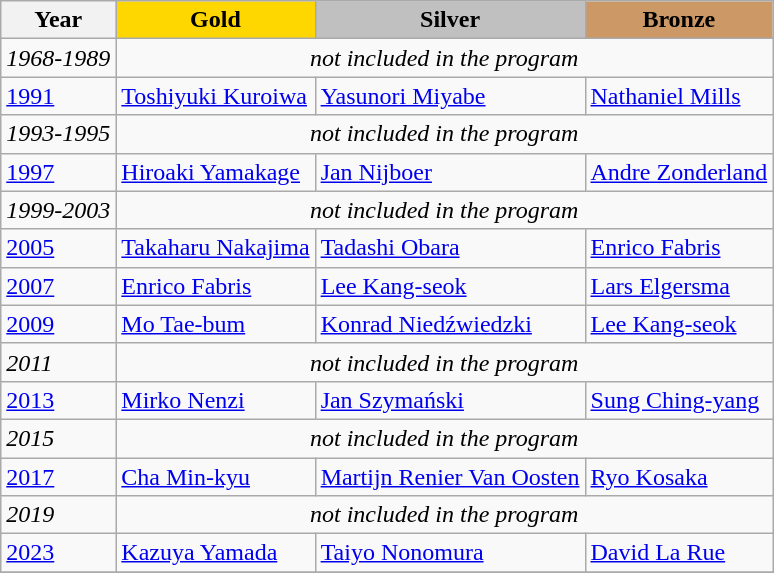<table class="wikitable">
<tr>
<th>Year</th>
<td align=center bgcolor=gold><strong>Gold</strong></td>
<td align=center bgcolor=silver><strong>Silver</strong></td>
<td align=center bgcolor=cc9966><strong>Bronze</strong></td>
</tr>
<tr>
<td><em>1968-1989</em></td>
<td colspan=3 align=center><em>not included in the program</em></td>
</tr>
<tr>
<td><a href='#'>1991</a></td>
<td> <a href='#'>Toshiyuki Kuroiwa</a></td>
<td> <a href='#'>Yasunori Miyabe</a></td>
<td> <a href='#'>Nathaniel Mills</a></td>
</tr>
<tr>
<td><em>1993-1995</em></td>
<td colspan=3 align=center><em>not included in the program</em></td>
</tr>
<tr>
<td><a href='#'>1997</a></td>
<td> <a href='#'>Hiroaki Yamakage</a></td>
<td> <a href='#'>Jan Nijboer</a></td>
<td> <a href='#'>Andre Zonderland</a></td>
</tr>
<tr>
<td><em>1999-2003</em></td>
<td colspan=3 align=center><em>not included in the program</em></td>
</tr>
<tr>
<td><a href='#'>2005</a></td>
<td> <a href='#'>Takaharu Nakajima</a></td>
<td> <a href='#'>Tadashi Obara</a></td>
<td> <a href='#'>Enrico Fabris</a></td>
</tr>
<tr>
<td><a href='#'>2007</a></td>
<td> <a href='#'>Enrico Fabris</a></td>
<td> <a href='#'>Lee Kang-seok</a></td>
<td> <a href='#'>Lars Elgersma</a></td>
</tr>
<tr>
<td><a href='#'>2009</a></td>
<td> <a href='#'>Mo Tae-bum</a></td>
<td> <a href='#'>Konrad Niedźwiedzki</a></td>
<td> <a href='#'>Lee Kang-seok</a></td>
</tr>
<tr>
<td><em>2011</em></td>
<td colspan=3 align=center><em>not included in the program</em></td>
</tr>
<tr>
<td><a href='#'>2013</a></td>
<td> <a href='#'>Mirko Nenzi</a></td>
<td> <a href='#'>Jan Szymański</a></td>
<td> <a href='#'>Sung Ching-yang</a></td>
</tr>
<tr>
<td><em>2015</em></td>
<td colspan=3 align=center><em>not included in the program</em></td>
</tr>
<tr>
<td><a href='#'>2017</a></td>
<td> <a href='#'>Cha Min-kyu</a></td>
<td> <a href='#'>Martijn Renier Van Oosten</a></td>
<td> <a href='#'>Ryo Kosaka</a></td>
</tr>
<tr>
<td><em>2019</em></td>
<td colspan=3 align=center><em>not included in the program</em></td>
</tr>
<tr>
<td><a href='#'>2023</a></td>
<td> <a href='#'>Kazuya Yamada</a></td>
<td> <a href='#'>Taiyo Nonomura</a></td>
<td> <a href='#'>David La Rue</a></td>
</tr>
<tr>
</tr>
</table>
